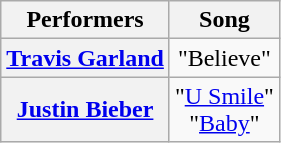<table class="wikitable unsortable" style="text-align:center;">
<tr>
<th scope="col">Performers</th>
<th scope="col">Song</th>
</tr>
<tr>
<th scope="row"><a href='#'>Travis Garland</a></th>
<td>"Believe"</td>
</tr>
<tr>
<th scope="row"><a href='#'>Justin Bieber</a></th>
<td>"<a href='#'>U Smile</a>"<br>"<a href='#'>Baby</a>"</td>
</tr>
</table>
